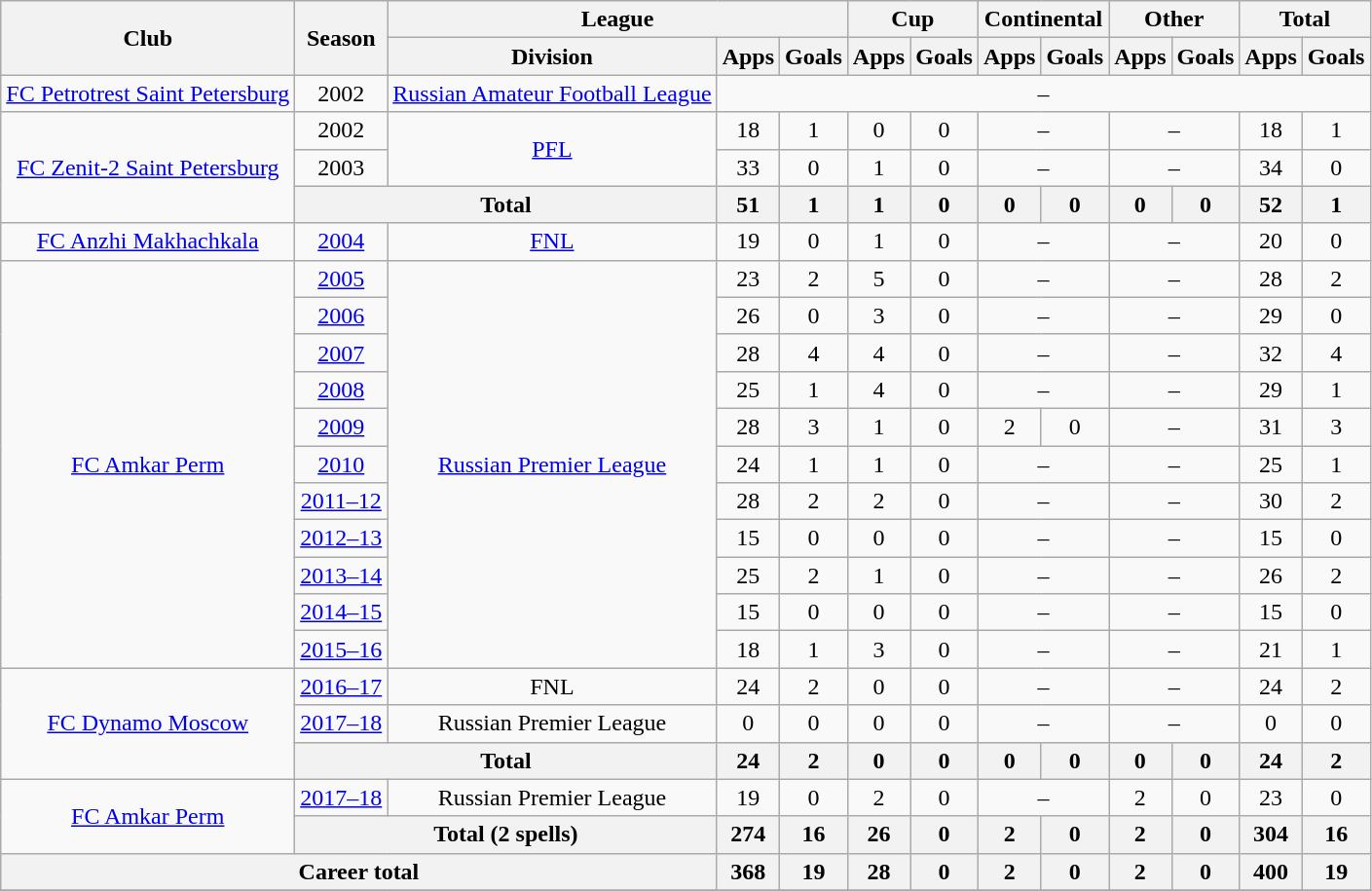<table class="wikitable" style="text-align: center;">
<tr>
<th rowspan=2>Club</th>
<th rowspan=2>Season</th>
<th colspan=3>League</th>
<th colspan=2>Cup</th>
<th colspan=2>Continental</th>
<th colspan=2>Other</th>
<th colspan=2>Total</th>
</tr>
<tr>
<th>Division</th>
<th>Apps</th>
<th>Goals</th>
<th>Apps</th>
<th>Goals</th>
<th>Apps</th>
<th>Goals</th>
<th>Apps</th>
<th>Goals</th>
<th>Apps</th>
<th>Goals</th>
</tr>
<tr>
<td><a href='#'>FC Petrotrest Saint Petersburg</a></td>
<td>2002</td>
<td><a href='#'>Russian Amateur Football League</a></td>
<td colspan=10>–</td>
</tr>
<tr>
<td rowspan=3><a href='#'>FC Zenit-2 Saint Petersburg</a></td>
<td>2002</td>
<td rowspan=2><a href='#'>PFL</a></td>
<td>18</td>
<td>1</td>
<td>0</td>
<td>0</td>
<td colspan=2>–</td>
<td colspan=2>–</td>
<td>18</td>
<td>1</td>
</tr>
<tr>
<td>2003</td>
<td>33</td>
<td>0</td>
<td>1</td>
<td>0</td>
<td colspan=2>–</td>
<td colspan=2>–</td>
<td>34</td>
<td>0</td>
</tr>
<tr>
<th colspan=2>Total</th>
<th>51</th>
<th>1</th>
<th>1</th>
<th>0</th>
<th>0</th>
<th>0</th>
<th>0</th>
<th>0</th>
<th>52</th>
<th>1</th>
</tr>
<tr>
<td><a href='#'>FC Anzhi Makhachkala</a></td>
<td><a href='#'>2004</a></td>
<td><a href='#'>FNL</a></td>
<td>19</td>
<td>0</td>
<td>1</td>
<td>0</td>
<td colspan=2>–</td>
<td colspan=2>–</td>
<td>20</td>
<td>0</td>
</tr>
<tr>
<td rowspan=11><a href='#'>FC Amkar Perm</a></td>
<td><a href='#'>2005</a></td>
<td rowspan=11><a href='#'>Russian Premier League</a></td>
<td>23</td>
<td>2</td>
<td>5</td>
<td>0</td>
<td colspan=2>–</td>
<td colspan=2>–</td>
<td>28</td>
<td>2</td>
</tr>
<tr>
<td><a href='#'>2006</a></td>
<td>26</td>
<td>0</td>
<td>3</td>
<td>0</td>
<td colspan=2>–</td>
<td colspan=2>–</td>
<td>29</td>
<td>0</td>
</tr>
<tr>
<td><a href='#'>2007</a></td>
<td>28</td>
<td>4</td>
<td>4</td>
<td>0</td>
<td colspan=2>–</td>
<td colspan=2>–</td>
<td>32</td>
<td>4</td>
</tr>
<tr>
<td><a href='#'>2008</a></td>
<td>25</td>
<td>1</td>
<td>4</td>
<td>0</td>
<td colspan=2>–</td>
<td colspan=2>–</td>
<td>29</td>
<td>1</td>
</tr>
<tr>
<td><a href='#'>2009</a></td>
<td>28</td>
<td>3</td>
<td>1</td>
<td>0</td>
<td>2</td>
<td>0</td>
<td colspan=2>–</td>
<td>31</td>
<td>3</td>
</tr>
<tr>
<td><a href='#'>2010</a></td>
<td>24</td>
<td>1</td>
<td>1</td>
<td>0</td>
<td colspan=2>–</td>
<td colspan=2>–</td>
<td>25</td>
<td>1</td>
</tr>
<tr>
<td><a href='#'>2011–12</a></td>
<td>28</td>
<td>2</td>
<td>2</td>
<td>0</td>
<td colspan=2>–</td>
<td colspan=2>–</td>
<td>30</td>
<td>2</td>
</tr>
<tr>
<td><a href='#'>2012–13</a></td>
<td>15</td>
<td>0</td>
<td>0</td>
<td>0</td>
<td colspan=2>–</td>
<td colspan=2>–</td>
<td>15</td>
<td>0</td>
</tr>
<tr>
<td><a href='#'>2013–14</a></td>
<td>25</td>
<td>2</td>
<td>1</td>
<td>0</td>
<td colspan=2>–</td>
<td colspan=2>–</td>
<td>26</td>
<td>2</td>
</tr>
<tr>
<td><a href='#'>2014–15</a></td>
<td>15</td>
<td>0</td>
<td>0</td>
<td>0</td>
<td colspan=2>–</td>
<td colspan=2>–</td>
<td>15</td>
<td>0</td>
</tr>
<tr>
<td><a href='#'>2015–16</a></td>
<td>18</td>
<td>1</td>
<td>3</td>
<td>0</td>
<td colspan=2>–</td>
<td colspan=2>–</td>
<td>21</td>
<td>1</td>
</tr>
<tr>
<td rowspan=3><a href='#'>FC Dynamo Moscow</a></td>
<td><a href='#'>2016–17</a></td>
<td>FNL</td>
<td>24</td>
<td>2</td>
<td>0</td>
<td>0</td>
<td colspan=2>–</td>
<td colspan=2>–</td>
<td>24</td>
<td>2</td>
</tr>
<tr>
<td><a href='#'>2017–18</a></td>
<td>Russian Premier League</td>
<td>0</td>
<td>0</td>
<td>0</td>
<td>0</td>
<td colspan=2>–</td>
<td colspan=2>–</td>
<td>0</td>
<td>0</td>
</tr>
<tr>
<th colspan=2>Total</th>
<th>24</th>
<th>2</th>
<th>0</th>
<th>0</th>
<th>0</th>
<th>0</th>
<th>0</th>
<th>0</th>
<th>24</th>
<th>2</th>
</tr>
<tr>
<td rowspan=2><a href='#'>FC Amkar Perm</a></td>
<td><a href='#'>2017–18</a></td>
<td>Russian Premier League</td>
<td>19</td>
<td>0</td>
<td>2</td>
<td>0</td>
<td colspan=2>–</td>
<td>2</td>
<td>0</td>
<td>23</td>
<td>0</td>
</tr>
<tr>
<th colspan=2>Total (2 spells)</th>
<th>274</th>
<th>16</th>
<th>26</th>
<th>0</th>
<th>2</th>
<th>0</th>
<th>2</th>
<th>0</th>
<th>304</th>
<th>16</th>
</tr>
<tr>
<th colspan=3>Career total</th>
<th>368</th>
<th>19</th>
<th>28</th>
<th>0</th>
<th>2</th>
<th>0</th>
<th>2</th>
<th>0</th>
<th>400</th>
<th>19</th>
</tr>
<tr>
</tr>
</table>
